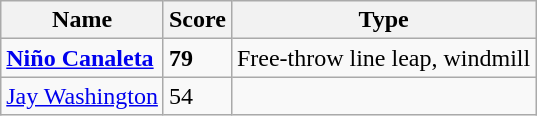<table class=wikitable>
<tr>
<th>Name</th>
<th>Score</th>
<th>Type</th>
</tr>
<tr>
<td><strong><a href='#'>Niño Canaleta</a></strong></td>
<td><strong>79</strong></td>
<td>Free-throw line leap, windmill</td>
</tr>
<tr>
<td><a href='#'>Jay Washington</a></td>
<td>54</td>
<td></td>
</tr>
</table>
